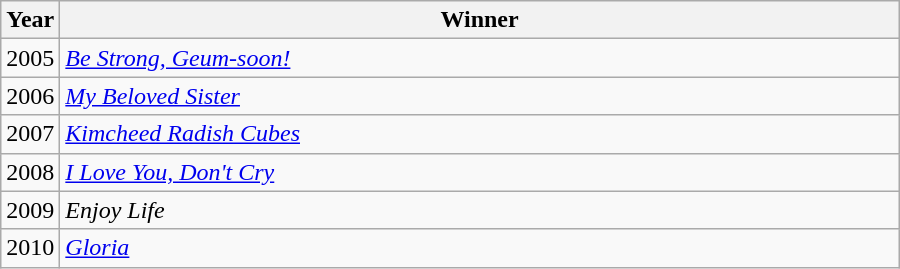<table class="wikitable" style="width:600px">
<tr>
<th width=10>Year</th>
<th>Winner</th>
</tr>
<tr>
<td>2005</td>
<td><em><a href='#'>Be Strong, Geum-soon!</a></em></td>
</tr>
<tr>
<td>2006</td>
<td><em><a href='#'>My Beloved Sister</a></em></td>
</tr>
<tr>
<td>2007</td>
<td><em><a href='#'>Kimcheed Radish Cubes</a></em></td>
</tr>
<tr>
<td>2008</td>
<td><em><a href='#'>I Love You, Don't Cry</a></em></td>
</tr>
<tr>
<td>2009</td>
<td><em>Enjoy Life</em></td>
</tr>
<tr>
<td>2010</td>
<td><em><a href='#'>Gloria</a></em></td>
</tr>
</table>
